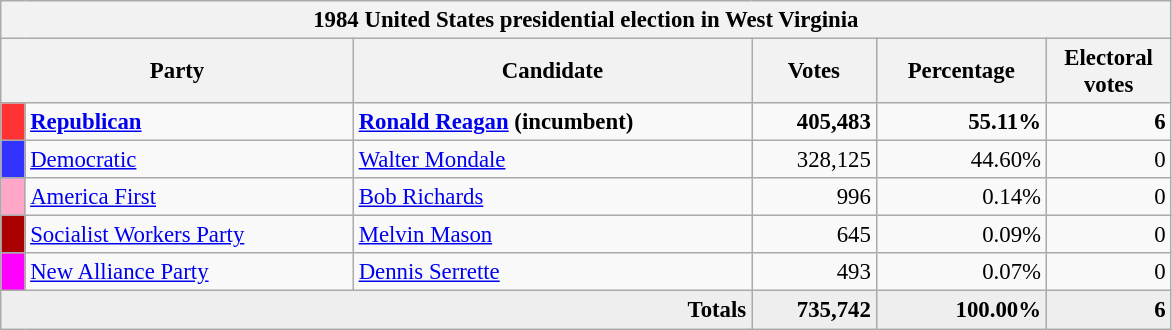<table class="wikitable" style="font-size: 95%;">
<tr>
<th colspan="6">1984 United States presidential election in West Virginia</th>
</tr>
<tr>
<th colspan="2" style="width: 15em">Party</th>
<th style="width: 17em">Candidate</th>
<th style="width: 5em">Votes</th>
<th style="width: 7em">Percentage</th>
<th style="width: 5em">Electoral votes</th>
</tr>
<tr>
<th style="background:#f33; width:3px;"></th>
<td style="width: 130px"><strong><a href='#'>Republican</a></strong></td>
<td><strong><a href='#'>Ronald Reagan</a> (incumbent)</strong></td>
<td style="text-align:right;"><strong>405,483</strong></td>
<td style="text-align:right;"><strong>55.11%</strong></td>
<td style="text-align:right;"><strong>6</strong></td>
</tr>
<tr>
<th style="background:#33f; width:3px;"></th>
<td style="width: 130px"><a href='#'>Democratic</a></td>
<td><a href='#'>Walter Mondale</a></td>
<td style="text-align:right;">328,125</td>
<td style="text-align:right;">44.60%</td>
<td style="text-align:right;">0</td>
</tr>
<tr>
<th style="background:#FFA6C9; width:3px;"></th>
<td style="width: 130px"><a href='#'>America First</a></td>
<td><a href='#'>Bob Richards</a></td>
<td style="text-align:right;">996</td>
<td style="text-align:right;">0.14%</td>
<td style="text-align:right;">0</td>
</tr>
<tr>
<th style="background: #aa0000; width:3px;"></th>
<td style="width: 130px"><a href='#'>Socialist Workers Party</a></td>
<td><a href='#'>Melvin Mason</a></td>
<td style="text-align:right;">645</td>
<td style="text-align:right;">0.09%</td>
<td style="text-align:right;">0</td>
</tr>
<tr>
<th style="background: #FF00FF; width:3px;"></th>
<td style="width: 130px"><a href='#'>New Alliance Party</a></td>
<td><a href='#'>Dennis Serrette</a></td>
<td style="text-align:right;">493</td>
<td style="text-align:right;">0.07%</td>
<td style="text-align:right;">0</td>
</tr>
<tr style="background:#eee; text-align:right;">
<td colspan="3"><strong>Totals</strong></td>
<td><strong>735,742</strong></td>
<td><strong>100.00%</strong></td>
<td><strong>6</strong></td>
</tr>
</table>
